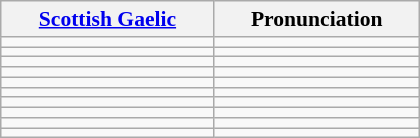<table class="wikitable floatright" style="width:280px; font-size:90%;">
<tr>
<th><a href='#'>Scottish Gaelic</a></th>
<th>Pronunciation</th>
</tr>
<tr>
<td></td>
<td></td>
</tr>
<tr>
<td></td>
<td></td>
</tr>
<tr>
<td></td>
<td></td>
</tr>
<tr>
<td></td>
<td></td>
</tr>
<tr>
<td></td>
<td></td>
</tr>
<tr>
<td></td>
<td></td>
</tr>
<tr>
<td></td>
<td></td>
</tr>
<tr>
<td></td>
<td></td>
</tr>
<tr>
<td></td>
<td></td>
</tr>
<tr>
<td></td>
<td></td>
</tr>
</table>
